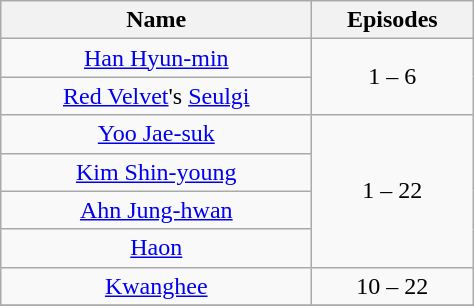<table class="wikitable" style="text-align:center">
<tr>
<th style="width:200px">Name</th>
<th style="width:100px">Episodes</th>
</tr>
<tr>
<td><a href='#'>Han Hyun-min</a></td>
<td rowspan="2">1 – 6</td>
</tr>
<tr>
<td><a href='#'>Red Velvet</a>'s <a href='#'>Seulgi</a></td>
</tr>
<tr>
<td><a href='#'>Yoo Jae-suk</a></td>
<td rowspan="4">1 – 22</td>
</tr>
<tr>
<td><a href='#'>Kim Shin-young</a></td>
</tr>
<tr>
<td><a href='#'>Ahn Jung-hwan</a></td>
</tr>
<tr>
<td><a href='#'>Haon</a></td>
</tr>
<tr>
<td><a href='#'>Kwanghee</a></td>
<td>10 – 22</td>
</tr>
<tr>
</tr>
</table>
